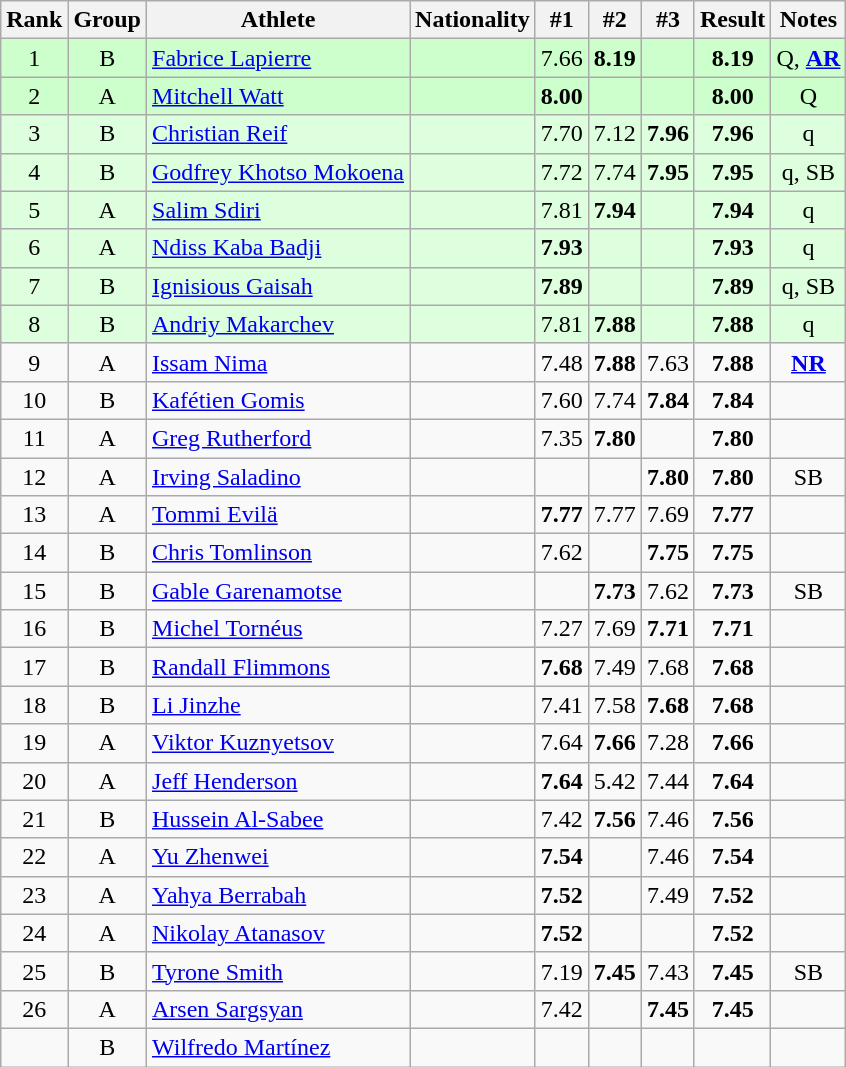<table class="wikitable sortable" style="text-align:center">
<tr>
<th>Rank</th>
<th>Group</th>
<th>Athlete</th>
<th>Nationality</th>
<th>#1</th>
<th>#2</th>
<th>#3</th>
<th>Result</th>
<th>Notes</th>
</tr>
<tr bgcolor=ccffcc>
<td>1</td>
<td>B</td>
<td align=left><a href='#'>Fabrice Lapierre</a></td>
<td align=left></td>
<td>7.66</td>
<td><strong>8.19</strong></td>
<td></td>
<td><strong>8.19</strong></td>
<td>Q, <strong><a href='#'>AR</a></strong></td>
</tr>
<tr bgcolor=ccffcc>
<td>2</td>
<td>A</td>
<td align=left><a href='#'>Mitchell Watt</a></td>
<td align=left></td>
<td><strong>8.00</strong></td>
<td></td>
<td></td>
<td><strong>8.00</strong></td>
<td>Q</td>
</tr>
<tr bgcolor=ddffdd>
<td>3</td>
<td>B</td>
<td align=left><a href='#'>Christian Reif</a></td>
<td align=left></td>
<td>7.70</td>
<td>7.12</td>
<td><strong>7.96</strong></td>
<td><strong>7.96</strong></td>
<td>q</td>
</tr>
<tr bgcolor=ddffdd>
<td>4</td>
<td>B</td>
<td align=left><a href='#'>Godfrey Khotso Mokoena</a></td>
<td align=left></td>
<td>7.72</td>
<td>7.74</td>
<td><strong>7.95</strong></td>
<td><strong>7.95</strong></td>
<td>q, SB</td>
</tr>
<tr bgcolor=ddffdd>
<td>5</td>
<td>A</td>
<td align=left><a href='#'>Salim Sdiri</a></td>
<td align=left></td>
<td>7.81</td>
<td><strong>7.94</strong></td>
<td></td>
<td><strong>7.94</strong></td>
<td>q</td>
</tr>
<tr bgcolor=ddffdd>
<td>6</td>
<td>A</td>
<td align=left><a href='#'>Ndiss Kaba Badji</a></td>
<td align=left></td>
<td><strong>7.93</strong></td>
<td></td>
<td></td>
<td><strong>7.93</strong></td>
<td>q</td>
</tr>
<tr bgcolor=ddffdd>
<td>7</td>
<td>B</td>
<td align=left><a href='#'>Ignisious Gaisah</a></td>
<td align=left></td>
<td><strong>7.89</strong></td>
<td></td>
<td></td>
<td><strong>7.89</strong></td>
<td>q, SB</td>
</tr>
<tr bgcolor=ddffdd>
<td>8</td>
<td>B</td>
<td align=left><a href='#'>Andriy Makarchev</a></td>
<td align=left></td>
<td>7.81</td>
<td><strong>7.88</strong></td>
<td></td>
<td><strong>7.88</strong></td>
<td>q</td>
</tr>
<tr>
<td>9</td>
<td>A</td>
<td align=left><a href='#'>Issam Nima</a></td>
<td align=left></td>
<td>7.48</td>
<td><strong>7.88</strong></td>
<td>7.63</td>
<td><strong>7.88</strong></td>
<td><strong><a href='#'>NR</a></strong></td>
</tr>
<tr>
<td>10</td>
<td>B</td>
<td align=left><a href='#'>Kafétien Gomis</a></td>
<td align=left></td>
<td>7.60</td>
<td>7.74</td>
<td><strong>7.84</strong></td>
<td><strong>7.84</strong></td>
<td></td>
</tr>
<tr>
<td>11</td>
<td>A</td>
<td align=left><a href='#'>Greg Rutherford</a></td>
<td align=left></td>
<td>7.35</td>
<td><strong>7.80</strong></td>
<td></td>
<td><strong>7.80</strong></td>
<td></td>
</tr>
<tr>
<td>12</td>
<td>A</td>
<td align=left><a href='#'>Irving Saladino</a></td>
<td align=left></td>
<td></td>
<td></td>
<td><strong>7.80</strong></td>
<td><strong>7.80</strong></td>
<td>SB</td>
</tr>
<tr>
<td>13</td>
<td>A</td>
<td align=left><a href='#'>Tommi Evilä</a></td>
<td align=left></td>
<td><strong>7.77</strong></td>
<td>7.77</td>
<td>7.69</td>
<td><strong>7.77</strong></td>
<td></td>
</tr>
<tr>
<td>14</td>
<td>B</td>
<td align=left><a href='#'>Chris Tomlinson</a></td>
<td align=left></td>
<td>7.62</td>
<td></td>
<td><strong>7.75</strong></td>
<td><strong>7.75</strong></td>
<td></td>
</tr>
<tr>
<td>15</td>
<td>B</td>
<td align=left><a href='#'>Gable Garenamotse</a></td>
<td align=left></td>
<td></td>
<td><strong>7.73</strong></td>
<td>7.62</td>
<td><strong>7.73</strong></td>
<td>SB</td>
</tr>
<tr>
<td>16</td>
<td>B</td>
<td align=left><a href='#'>Michel Tornéus</a></td>
<td align=left></td>
<td>7.27</td>
<td>7.69</td>
<td><strong>7.71</strong></td>
<td><strong>7.71</strong></td>
<td></td>
</tr>
<tr>
<td>17</td>
<td>B</td>
<td align=left><a href='#'>Randall Flimmons</a></td>
<td align=left></td>
<td><strong>7.68</strong></td>
<td>7.49</td>
<td>7.68</td>
<td><strong>7.68</strong></td>
<td></td>
</tr>
<tr>
<td>18</td>
<td>B</td>
<td align=left><a href='#'>Li Jinzhe</a></td>
<td align=left></td>
<td>7.41</td>
<td>7.58</td>
<td><strong>7.68</strong></td>
<td><strong>7.68</strong></td>
<td></td>
</tr>
<tr>
<td>19</td>
<td>A</td>
<td align=left><a href='#'>Viktor Kuznyetsov</a></td>
<td align=left></td>
<td>7.64</td>
<td><strong>7.66</strong></td>
<td>7.28</td>
<td><strong>7.66</strong></td>
<td></td>
</tr>
<tr>
<td>20</td>
<td>A</td>
<td align=left><a href='#'>Jeff Henderson</a></td>
<td align=left></td>
<td><strong>7.64</strong></td>
<td>5.42</td>
<td>7.44</td>
<td><strong>7.64</strong></td>
<td></td>
</tr>
<tr>
<td>21</td>
<td>B</td>
<td align=left><a href='#'>Hussein Al-Sabee</a></td>
<td align=left></td>
<td>7.42</td>
<td><strong>7.56</strong></td>
<td>7.46</td>
<td><strong>7.56</strong></td>
<td></td>
</tr>
<tr>
<td>22</td>
<td>A</td>
<td align=left><a href='#'>Yu Zhenwei</a></td>
<td align=left></td>
<td><strong>7.54</strong></td>
<td></td>
<td>7.46</td>
<td><strong>7.54</strong></td>
<td></td>
</tr>
<tr>
<td>23</td>
<td>A</td>
<td align=left><a href='#'>Yahya Berrabah</a></td>
<td align=left></td>
<td><strong>7.52</strong></td>
<td></td>
<td>7.49</td>
<td><strong>7.52</strong></td>
<td></td>
</tr>
<tr>
<td>24</td>
<td>A</td>
<td align=left><a href='#'>Nikolay Atanasov</a></td>
<td align=left></td>
<td><strong>7.52</strong></td>
<td></td>
<td></td>
<td><strong>7.52</strong></td>
<td></td>
</tr>
<tr>
<td>25</td>
<td>B</td>
<td align=left><a href='#'>Tyrone Smith</a></td>
<td align=left></td>
<td>7.19</td>
<td><strong>7.45</strong></td>
<td>7.43</td>
<td><strong>7.45</strong></td>
<td>SB</td>
</tr>
<tr>
<td>26</td>
<td>A</td>
<td align=left><a href='#'>Arsen Sargsyan</a></td>
<td align=left></td>
<td>7.42</td>
<td></td>
<td><strong>7.45</strong></td>
<td><strong>7.45</strong></td>
<td></td>
</tr>
<tr>
<td></td>
<td>B</td>
<td align=left><a href='#'>Wilfredo Martínez</a></td>
<td align=left></td>
<td></td>
<td></td>
<td></td>
<td><strong></strong></td>
<td></td>
</tr>
</table>
